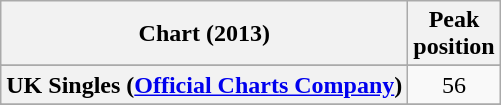<table class="wikitable sortable plainrowheaders">
<tr>
<th>Chart (2013)</th>
<th>Peak<br>position</th>
</tr>
<tr>
</tr>
<tr>
<th scope="row">UK Singles (<a href='#'>Official Charts Company</a>)</th>
<td align="center">56</td>
</tr>
<tr>
</tr>
<tr>
</tr>
<tr>
</tr>
</table>
